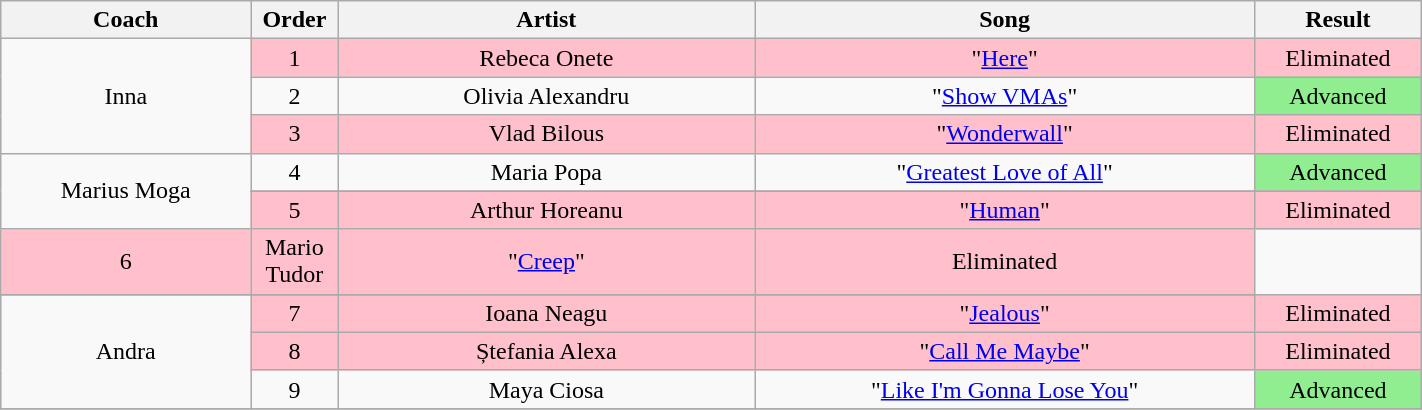<table class="wikitable" style="text-align:center; width:75%;">
<tr>
<th scope="col" style="width:15%;">Coach</th>
<th scope="col" style="width:05%;">Order</th>
<th scope="col" style="width:25%;">Artist</th>
<th scope="col" style="width:30%;">Song</th>
<th scope="col" style="width:10%;">Result</th>
</tr>
<tr bgcolor="pink">
<td rowspan="3" bgcolor="#f9f9f9">Inna</td>
<td>1</td>
<td>Rebeca Onete</td>
<td>"<a href='#'>Here</a>"</td>
<td>Eliminated</td>
</tr>
<tr>
<td>2</td>
<td>Olivia Alexandru</td>
<td>"<a href='#'>Show VMAs</a>"</td>
<td style="background:lightgreen;text-align:center;">Advanced</td>
</tr>
<tr bgcolor="pink">
<td>3</td>
<td>Vlad Bilous</td>
<td>"<a href='#'>Wonderwall</a>"</td>
<td>Eliminated</td>
</tr>
<tr>
<td rowspan="3" bgcolor="#f9f9f9">Marius Moga</td>
<td>4</td>
<td>Maria Popa</td>
<td>"<a href='#'>Greatest Love of All</a>"</td>
<td style="background:lightgreen;text-align:center;">Advanced</td>
</tr>
<tr>
</tr>
<tr bgcolor="pink">
<td>5</td>
<td>Arthur Horeanu</td>
<td>"<a href='#'>Human</a>"</td>
<td>Eliminated</td>
</tr>
<tr bgcolor="pink">
<td>6</td>
<td>Mario Tudor</td>
<td>"<a href='#'>Creep</a>"</td>
<td>Eliminated</td>
</tr>
<tr>
</tr>
<tr bgcolor="pink">
<td rowspan="3" bgcolor="#f9f9f9">Andra</td>
<td>7</td>
<td>Ioana Neagu</td>
<td>"<a href='#'>Jealous</a>"</td>
<td>Eliminated</td>
</tr>
<tr bgcolor="pink">
<td>8</td>
<td>Ștefania Alexa</td>
<td>"<a href='#'>Call Me Maybe</a>"</td>
<td>Eliminated</td>
</tr>
<tr>
<td>9</td>
<td>Maya Ciosa</td>
<td>"<a href='#'>Like I'm Gonna Lose You</a>"</td>
<td style="background:lightgreen;text-align:center;">Advanced</td>
</tr>
<tr>
</tr>
</table>
